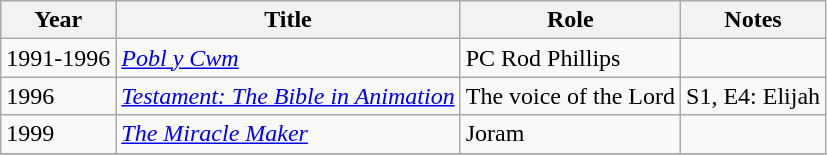<table class="wikitable">
<tr>
<th>Year</th>
<th>Title</th>
<th>Role</th>
<th class="unsortable">Notes</th>
</tr>
<tr>
<td>1991-1996</td>
<td><em><a href='#'>Pobl y Cwm</a></em></td>
<td>PC Rod Phillips</td>
<td></td>
</tr>
<tr>
<td>1996</td>
<td><em><a href='#'>Testament: The Bible in Animation</a></em></td>
<td>The voice of the Lord</td>
<td>S1, E4: Elijah</td>
</tr>
<tr>
<td>1999</td>
<td><em><a href='#'>The Miracle Maker</a></em></td>
<td>Joram</td>
<td></td>
</tr>
<tr>
</tr>
</table>
